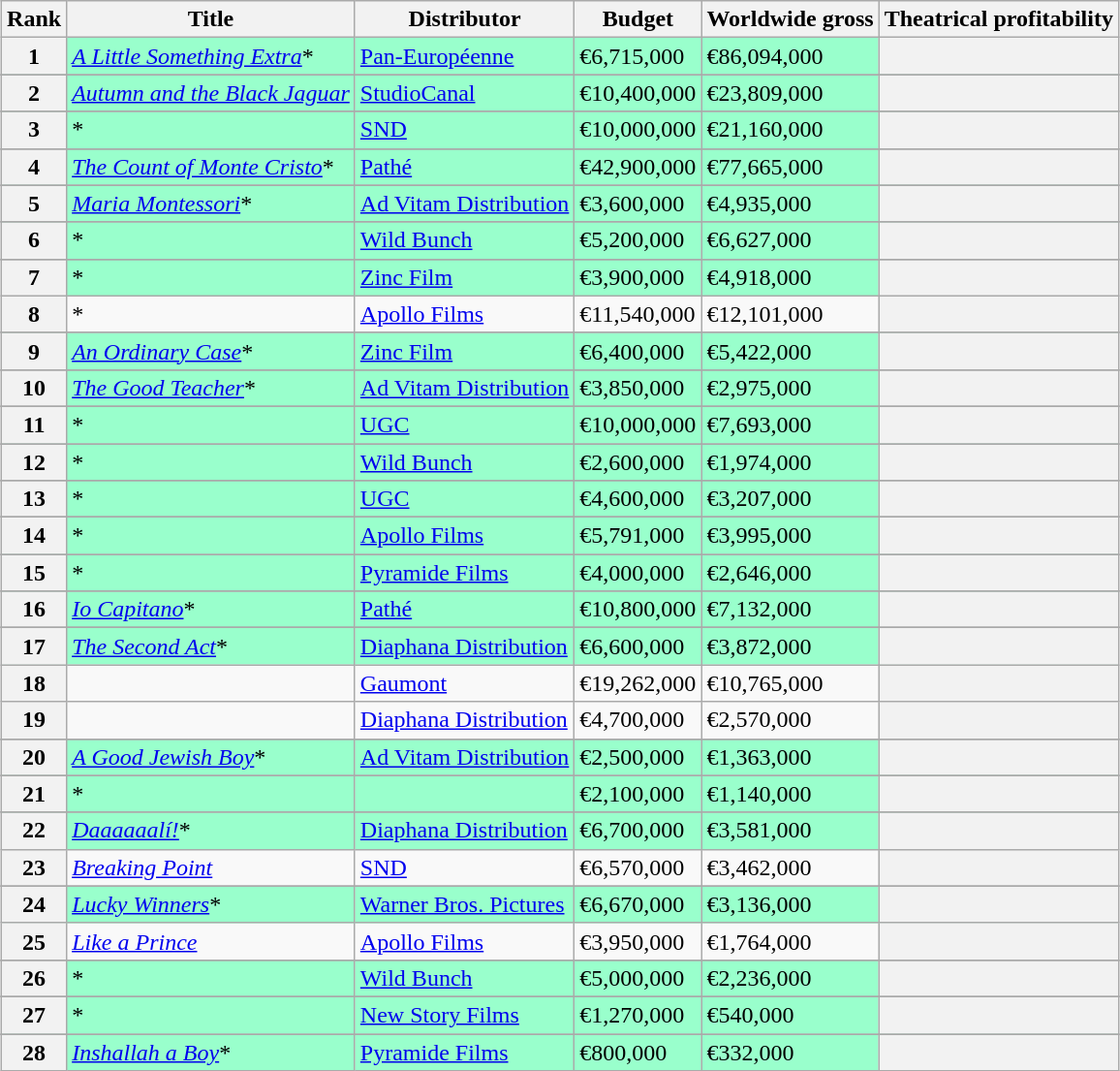<table class="wikitable sortable" style="margin:auto; margin:auto;">
<tr>
<th>Rank</th>
<th>Title</th>
<th>Distributor</th>
<th>Budget</th>
<th>Worldwide gross</th>
<th>Theatrical profitability</th>
</tr>
<tr style="background:#9fc;">
<th style="text-align:center;">1</th>
<td><em><a href='#'>A Little Something Extra</a></em>*</td>
<td><a href='#'>Pan-Européenne</a></td>
<td>€6,715,000</td>
<td>€86,094,000</td>
<th style="text-align:center;"></th>
</tr>
<tr>
</tr>
<tr style="background:#9fc;">
<th style="text-align:center;">2</th>
<td><em><a href='#'>Autumn and the Black Jaguar</a></em></td>
<td><a href='#'>StudioCanal</a></td>
<td>€10,400,000</td>
<td>€23,809,000</td>
<th style="text-align:center;"></th>
</tr>
<tr>
</tr>
<tr style="background:#9fc;">
<th style="text-align:center;">3</th>
<td><em></em>*</td>
<td><a href='#'>SND</a></td>
<td>€10,000,000</td>
<td>€21,160,000</td>
<th style="text-align:center;"></th>
</tr>
<tr>
</tr>
<tr style="background:#9fc;">
<th style="text-align:center;">4</th>
<td><em><a href='#'>The Count of Monte Cristo</a></em>*</td>
<td><a href='#'>Pathé</a></td>
<td>€42,900,000</td>
<td>€77,665,000</td>
<th style="text-align:center;"></th>
</tr>
<tr>
</tr>
<tr style="background:#9fc;">
<th style="text-align:center;">5</th>
<td><em><a href='#'>Maria Montessori</a></em>*</td>
<td><a href='#'>Ad Vitam Distribution</a></td>
<td>€3,600,000</td>
<td>€4,935,000</td>
<th style="text-align:center;"></th>
</tr>
<tr>
</tr>
<tr style="background:#9fc;">
<th style="text-align:center;">6</th>
<td><em></em>*</td>
<td><a href='#'>Wild Bunch</a></td>
<td>€5,200,000</td>
<td>€6,627,000</td>
<th style="text-align:center;"></th>
</tr>
<tr>
</tr>
<tr style="background:#9fc;">
<th style="text-align:center;">7</th>
<td><em></em>*</td>
<td><a href='#'>Zinc Film</a></td>
<td>€3,900,000</td>
<td>€4,918,000</td>
<th style="text-align:center;"></th>
</tr>
<tr>
<th style="text-align:center;">8</th>
<td><em></em>*</td>
<td><a href='#'>Apollo Films</a></td>
<td>€11,540,000</td>
<td>€12,101,000</td>
<th style="text-align:center;"></th>
</tr>
<tr>
</tr>
<tr style="background:#9fc;">
<th style="text-align:center;">9</th>
<td><em><a href='#'>An Ordinary Case</a></em>*</td>
<td><a href='#'>Zinc Film</a></td>
<td>€6,400,000</td>
<td>€5,422,000</td>
<th style="text-align:center;"></th>
</tr>
<tr>
</tr>
<tr style="background:#9fc;">
<th style="text-align:center;">10</th>
<td><em><a href='#'>The Good Teacher</a></em>*</td>
<td><a href='#'>Ad Vitam Distribution</a></td>
<td>€3,850,000</td>
<td>€2,975,000</td>
<th style="text-align:center;"></th>
</tr>
<tr>
</tr>
<tr style="background:#9fc;">
<th style="text-align:center;">11</th>
<td><em></em>*</td>
<td><a href='#'>UGC</a></td>
<td>€10,000,000</td>
<td>€7,693,000</td>
<th style="text-align:center;"></th>
</tr>
<tr>
</tr>
<tr style="background:#9fc;">
<th style="text-align:center;">12</th>
<td><em></em>*</td>
<td><a href='#'>Wild Bunch</a></td>
<td>€2,600,000</td>
<td>€1,974,000</td>
<th style="text-align:center;"></th>
</tr>
<tr>
</tr>
<tr style="background:#9fc;">
<th style="text-align:center;">13</th>
<td><em></em>*</td>
<td><a href='#'>UGC</a></td>
<td>€4,600,000</td>
<td>€3,207,000</td>
<th style="text-align:center;"></th>
</tr>
<tr>
</tr>
<tr style="background:#9fc;">
<th style="text-align:center;">14</th>
<td><em></em>*</td>
<td><a href='#'>Apollo Films</a></td>
<td>€5,791,000</td>
<td>€3,995,000</td>
<th style="text-align:center;"></th>
</tr>
<tr>
</tr>
<tr style="background:#9fc;">
<th style="text-align:center;">15</th>
<td><em></em>*</td>
<td><a href='#'>Pyramide Films</a></td>
<td>€4,000,000</td>
<td>€2,646,000</td>
<th style="text-align:center;"></th>
</tr>
<tr>
</tr>
<tr style="background:#9fc;">
<th style="text-align:center;">16</th>
<td><em><a href='#'>Io Capitano</a></em>*</td>
<td><a href='#'>Pathé</a></td>
<td>€10,800,000</td>
<td>€7,132,000</td>
<th style="text-align:center;"></th>
</tr>
<tr>
</tr>
<tr style="background:#9fc;">
<th style="text-align:center;">17</th>
<td><em><a href='#'>The Second Act</a></em>*</td>
<td><a href='#'>Diaphana Distribution</a></td>
<td>€6,600,000</td>
<td>€3,872,000</td>
<th style="text-align:center;"></th>
</tr>
<tr>
<th style="text-align:center;">18</th>
<td><em></em></td>
<td><a href='#'>Gaumont</a></td>
<td>€19,262,000</td>
<td>€10,765,000</td>
<th style="text-align:center;"></th>
</tr>
<tr>
<th style="text-align:center;">19</th>
<td><em></em></td>
<td><a href='#'>Diaphana Distribution</a></td>
<td>€4,700,000</td>
<td>€2,570,000</td>
<th style="text-align:center;"></th>
</tr>
<tr>
</tr>
<tr style="background:#9fc;">
<th style="text-align:center;">20</th>
<td><em><a href='#'>A Good Jewish Boy</a></em>*</td>
<td><a href='#'>Ad Vitam Distribution</a></td>
<td>€2,500,000</td>
<td>€1,363,000</td>
<th style="text-align:center;"></th>
</tr>
<tr>
</tr>
<tr style="background:#9fc;">
<th style="text-align:center;">21</th>
<td><em></em>*</td>
<td></td>
<td>€2,100,000</td>
<td>€1,140,000</td>
<th style="text-align:center;"></th>
</tr>
<tr>
</tr>
<tr style="background:#9fc;">
<th style="text-align:center;">22</th>
<td><em><a href='#'>Daaaaaalí!</a></em>*</td>
<td><a href='#'>Diaphana Distribution</a></td>
<td>€6,700,000</td>
<td>€3,581,000</td>
<th style="text-align:center;"></th>
</tr>
<tr>
<th style="text-align:center;">23</th>
<td><em><a href='#'>Breaking Point</a></em></td>
<td><a href='#'>SND</a></td>
<td>€6,570,000</td>
<td>€3,462,000</td>
<th style="text-align:center;"></th>
</tr>
<tr>
</tr>
<tr style="background:#9fc;">
<th style="text-align:center;">24</th>
<td><em><a href='#'>Lucky Winners</a></em>*</td>
<td><a href='#'>Warner Bros. Pictures</a></td>
<td>€6,670,000</td>
<td>€3,136,000</td>
<th style="text-align:center;"></th>
</tr>
<tr>
<th style="text-align:center;">25</th>
<td><em><a href='#'>Like a Prince</a></em></td>
<td><a href='#'>Apollo Films</a></td>
<td>€3,950,000</td>
<td>€1,764,000</td>
<th style="text-align:center;"></th>
</tr>
<tr>
</tr>
<tr style="background:#9fc;">
<th style="text-align:center;">26</th>
<td><em></em>*</td>
<td><a href='#'>Wild Bunch</a></td>
<td>€5,000,000</td>
<td>€2,236,000</td>
<th style="text-align:center;"></th>
</tr>
<tr>
</tr>
<tr style="background:#9fc;">
<th style="text-align:center;">27</th>
<td><em></em>*</td>
<td><a href='#'>New Story Films</a></td>
<td>€1,270,000</td>
<td>€540,000</td>
<th style="text-align:center;"></th>
</tr>
<tr>
</tr>
<tr style="background:#9fc;">
<th style="text-align:center;">28</th>
<td><em><a href='#'>Inshallah a Boy</a></em>*</td>
<td><a href='#'>Pyramide Films</a></td>
<td>€800,000</td>
<td>€332,000</td>
<th style="text-align:center;"></th>
</tr>
</table>
